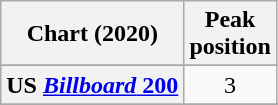<table class="wikitable sortable plainrowheaders" style="text-align:center">
<tr>
<th scope="col">Chart (2020)</th>
<th scope="col">Peak<br>position</th>
</tr>
<tr>
</tr>
<tr>
<th scope="row">US <a href='#'><em>Billboard</em> 200</a></th>
<td>3</td>
</tr>
<tr>
</tr>
<tr>
</tr>
</table>
